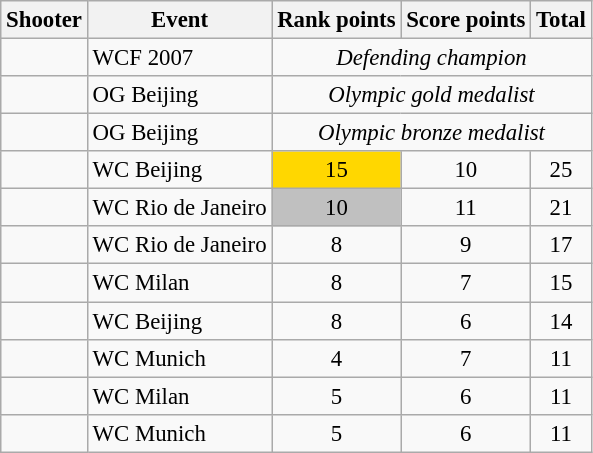<table class="wikitable" style="font-size: 95%">
<tr>
<th>Shooter</th>
<th>Event</th>
<th>Rank points</th>
<th>Score points</th>
<th>Total</th>
</tr>
<tr>
<td></td>
<td>WCF 2007</td>
<td colspan=3 style="text-align: center"><em>Defending champion</em></td>
</tr>
<tr>
<td></td>
<td>OG Beijing</td>
<td colspan=3 style="text-align: center"><em>Olympic gold medalist</em></td>
</tr>
<tr>
<td></td>
<td>OG Beijing</td>
<td colspan=3 style="text-align: center"><em>Olympic bronze medalist</em></td>
</tr>
<tr>
<td></td>
<td>WC Beijing</td>
<td style="text-align: center; background: gold">15</td>
<td style="text-align: center">10</td>
<td style="text-align: center">25</td>
</tr>
<tr>
<td></td>
<td>WC Rio de Janeiro</td>
<td style="text-align: center; background: silver">10</td>
<td style="text-align: center">11</td>
<td style="text-align: center">21</td>
</tr>
<tr>
<td></td>
<td>WC Rio de Janeiro</td>
<td style="text-align: center; background: bronze">8</td>
<td style="text-align: center">9</td>
<td style="text-align: center">17</td>
</tr>
<tr>
<td></td>
<td>WC Milan</td>
<td style="text-align: center; background: bronze">8</td>
<td style="text-align: center">7</td>
<td style="text-align: center">15</td>
</tr>
<tr>
<td></td>
<td>WC Beijing</td>
<td style="text-align: center; background: bronze">8</td>
<td style="text-align: center">6</td>
<td style="text-align: center">14</td>
</tr>
<tr>
<td></td>
<td>WC Munich</td>
<td style="text-align: center">4</td>
<td style="text-align: center">7</td>
<td style="text-align: center">11</td>
</tr>
<tr>
<td></td>
<td>WC Milan</td>
<td style="text-align: center">5</td>
<td style="text-align: center">6</td>
<td style="text-align: center">11</td>
</tr>
<tr>
<td></td>
<td>WC Munich</td>
<td style="text-align: center">5</td>
<td style="text-align: center">6</td>
<td style="text-align: center">11</td>
</tr>
</table>
